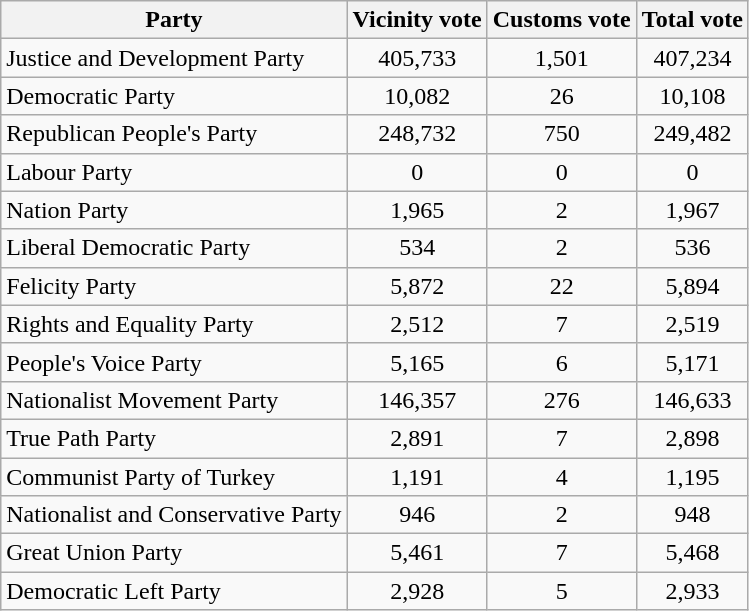<table class="wikitable sortable">
<tr>
<th style="text-align:center;">Party</th>
<th style="text-align:center;">Vicinity vote</th>
<th style="text-align:center;">Customs vote</th>
<th style="text-align:center;">Total vote</th>
</tr>
<tr>
<td>Justice and Development Party</td>
<td style="text-align:center;">405,733</td>
<td style="text-align:center;">1,501</td>
<td style="text-align:center;">407,234</td>
</tr>
<tr>
<td>Democratic Party</td>
<td style="text-align:center;">10,082</td>
<td style="text-align:center;">26</td>
<td style="text-align:center;">10,108</td>
</tr>
<tr>
<td>Republican People's Party</td>
<td style="text-align:center;">248,732</td>
<td style="text-align:center;">750</td>
<td style="text-align:center;">249,482</td>
</tr>
<tr>
<td>Labour Party</td>
<td style="text-align:center;">0</td>
<td style="text-align:center;">0</td>
<td style="text-align:center;">0</td>
</tr>
<tr>
<td>Nation Party</td>
<td style="text-align:center;">1,965</td>
<td style="text-align:center;">2</td>
<td style="text-align:center;">1,967</td>
</tr>
<tr>
<td>Liberal Democratic Party</td>
<td style="text-align:center;">534</td>
<td style="text-align:center;">2</td>
<td style="text-align:center;">536</td>
</tr>
<tr>
<td>Felicity Party</td>
<td style="text-align:center;">5,872</td>
<td style="text-align:center;">22</td>
<td style="text-align:center;">5,894</td>
</tr>
<tr>
<td>Rights and Equality Party</td>
<td style="text-align:center;">2,512</td>
<td style="text-align:center;">7</td>
<td style="text-align:center;">2,519</td>
</tr>
<tr>
<td>People's Voice Party</td>
<td style="text-align:center;">5,165</td>
<td style="text-align:center;">6</td>
<td style="text-align:center;">5,171</td>
</tr>
<tr>
<td>Nationalist Movement Party</td>
<td style="text-align:center;">146,357</td>
<td style="text-align:center;">276</td>
<td style="text-align:center;">146,633</td>
</tr>
<tr>
<td>True Path Party</td>
<td style="text-align:center;">2,891</td>
<td style="text-align:center;">7</td>
<td style="text-align:center;">2,898</td>
</tr>
<tr>
<td>Communist Party of Turkey</td>
<td style="text-align:center;">1,191</td>
<td style="text-align:center;">4</td>
<td style="text-align:center;">1,195</td>
</tr>
<tr>
<td>Nationalist and Conservative Party</td>
<td style="text-align:center;">946</td>
<td style="text-align:center;">2</td>
<td style="text-align:center;">948</td>
</tr>
<tr>
<td>Great Union Party</td>
<td style="text-align:center;">5,461</td>
<td style="text-align:center;">7</td>
<td style="text-align:center;">5,468</td>
</tr>
<tr>
<td>Democratic Left Party</td>
<td style="text-align:center;">2,928</td>
<td style="text-align:center;">5</td>
<td style="text-align:center;">2,933</td>
</tr>
</table>
